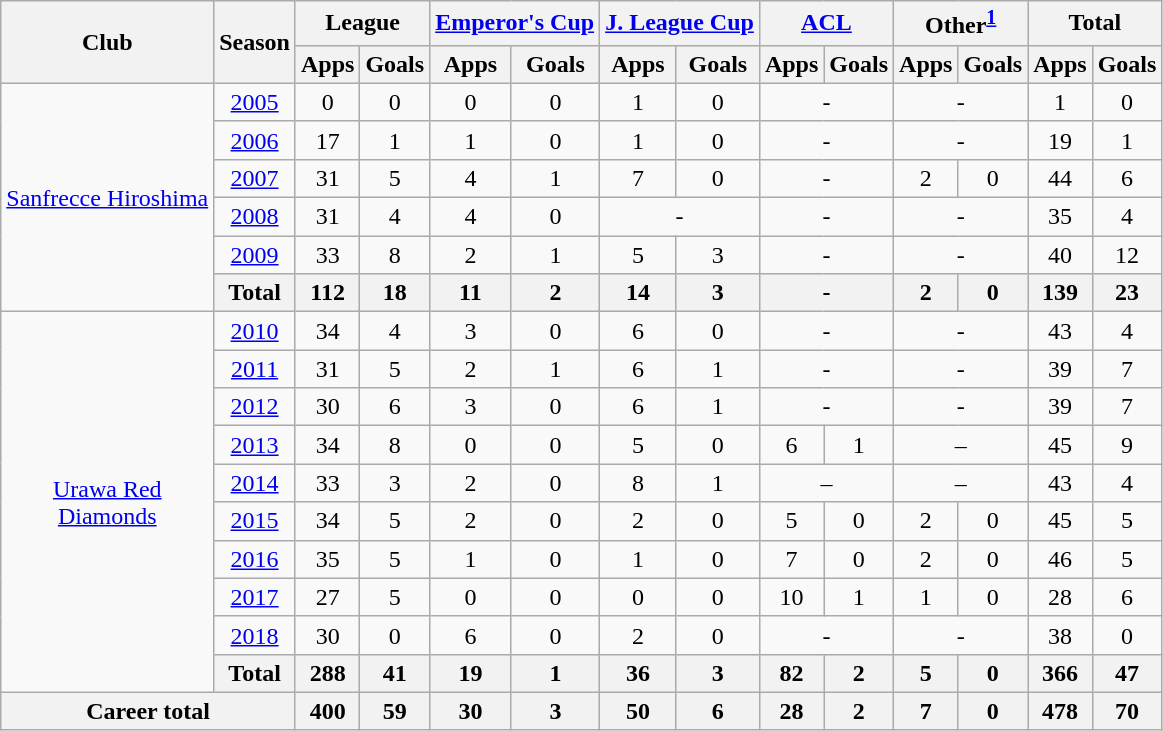<table class="wikitable" style="text-align:center;">
<tr>
<th rowspan="2">Club</th>
<th rowspan="2">Season</th>
<th colspan="2">League</th>
<th colspan="2"><a href='#'>Emperor's Cup</a></th>
<th colspan="2"><a href='#'>J. League Cup</a></th>
<th colspan="2"><a href='#'>ACL</a></th>
<th colspan="2">Other<sup><a href='#'>1</a></sup></th>
<th colspan="2">Total</th>
</tr>
<tr>
<th>Apps</th>
<th>Goals</th>
<th>Apps</th>
<th>Goals</th>
<th>Apps</th>
<th>Goals</th>
<th>Apps</th>
<th>Goals</th>
<th>Apps</th>
<th>Goals</th>
<th>Apps</th>
<th>Goals</th>
</tr>
<tr>
<td rowspan="6"><a href='#'>Sanfrecce Hiroshima</a></td>
<td><a href='#'>2005</a></td>
<td>0</td>
<td>0</td>
<td>0</td>
<td>0</td>
<td>1</td>
<td>0</td>
<td colspan="2">-</td>
<td colspan="2">-</td>
<td>1</td>
<td>0</td>
</tr>
<tr>
<td><a href='#'>2006</a></td>
<td>17</td>
<td>1</td>
<td>1</td>
<td>0</td>
<td>1</td>
<td>0</td>
<td colspan="2">-</td>
<td colspan="2">-</td>
<td>19</td>
<td>1</td>
</tr>
<tr>
<td><a href='#'>2007</a></td>
<td>31</td>
<td>5</td>
<td>4</td>
<td>1</td>
<td>7</td>
<td>0</td>
<td colspan="2">-</td>
<td>2</td>
<td>0</td>
<td>44</td>
<td>6</td>
</tr>
<tr>
<td><a href='#'>2008</a></td>
<td>31</td>
<td>4</td>
<td>4</td>
<td>0</td>
<td colspan="2">-</td>
<td colspan="2">-</td>
<td colspan="2">-</td>
<td>35</td>
<td>4</td>
</tr>
<tr>
<td><a href='#'>2009</a></td>
<td>33</td>
<td>8</td>
<td>2</td>
<td>1</td>
<td>5</td>
<td>3</td>
<td colspan="2">-</td>
<td colspan="2">-</td>
<td>40</td>
<td>12</td>
</tr>
<tr>
<th colspan="1">Total</th>
<th>112</th>
<th>18</th>
<th>11</th>
<th>2</th>
<th>14</th>
<th>3</th>
<th colspan="2">-</th>
<th>2</th>
<th>0</th>
<th>139</th>
<th>23</th>
</tr>
<tr>
<td rowspan="10"><a href='#'>Urawa Red<br>Diamonds</a></td>
<td><a href='#'>2010</a></td>
<td>34</td>
<td>4</td>
<td>3</td>
<td>0</td>
<td>6</td>
<td>0</td>
<td colspan="2">-</td>
<td colspan="2">-</td>
<td>43</td>
<td>4</td>
</tr>
<tr>
<td><a href='#'>2011</a></td>
<td>31</td>
<td>5</td>
<td>2</td>
<td>1</td>
<td>6</td>
<td>1</td>
<td colspan="2">-</td>
<td colspan="2">-</td>
<td>39</td>
<td>7</td>
</tr>
<tr>
<td><a href='#'>2012</a></td>
<td>30</td>
<td>6</td>
<td>3</td>
<td>0</td>
<td>6</td>
<td>1</td>
<td colspan="2">-</td>
<td colspan="2">-</td>
<td>39</td>
<td>7</td>
</tr>
<tr>
<td><a href='#'>2013</a></td>
<td>34</td>
<td>8</td>
<td>0</td>
<td>0</td>
<td>5</td>
<td>0</td>
<td>6</td>
<td>1</td>
<td colspan="2">–</td>
<td>45</td>
<td>9</td>
</tr>
<tr>
<td><a href='#'>2014</a></td>
<td>33</td>
<td>3</td>
<td>2</td>
<td>0</td>
<td>8</td>
<td>1</td>
<td colspan="2">–</td>
<td colspan="2">–</td>
<td>43</td>
<td>4</td>
</tr>
<tr>
<td><a href='#'>2015</a></td>
<td>34</td>
<td>5</td>
<td>2</td>
<td>0</td>
<td>2</td>
<td>0</td>
<td>5</td>
<td>0</td>
<td>2</td>
<td>0</td>
<td>45</td>
<td>5</td>
</tr>
<tr>
<td><a href='#'>2016</a></td>
<td>35</td>
<td>5</td>
<td>1</td>
<td>0</td>
<td>1</td>
<td>0</td>
<td>7</td>
<td>0</td>
<td>2</td>
<td>0</td>
<td>46</td>
<td>5</td>
</tr>
<tr>
<td><a href='#'>2017</a></td>
<td>27</td>
<td>5</td>
<td>0</td>
<td>0</td>
<td>0</td>
<td>0</td>
<td>10</td>
<td>1</td>
<td>1</td>
<td>0</td>
<td>28</td>
<td>6</td>
</tr>
<tr>
<td><a href='#'>2018</a></td>
<td>30</td>
<td>0</td>
<td>6</td>
<td>0</td>
<td>2</td>
<td>0</td>
<td colspan="2">-</td>
<td colspan="2">-</td>
<td>38</td>
<td>0</td>
</tr>
<tr>
<th colspan="1">Total</th>
<th>288</th>
<th>41</th>
<th>19</th>
<th>1</th>
<th>36</th>
<th>3</th>
<th>82</th>
<th>2</th>
<th>5</th>
<th>0</th>
<th>366</th>
<th>47</th>
</tr>
<tr>
<th colspan="2">Career total</th>
<th>400</th>
<th>59</th>
<th>30</th>
<th>3</th>
<th>50</th>
<th>6</th>
<th>28</th>
<th>2</th>
<th>7</th>
<th>0</th>
<th>478</th>
<th>70</th>
</tr>
</table>
